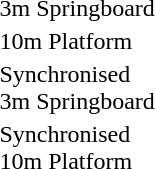<table>
<tr>
<td>3m Springboard</td>
<td></td>
<td></td>
<td></td>
</tr>
<tr>
<td>10m Platform</td>
<td></td>
<td></td>
<td></td>
</tr>
<tr>
<td>Synchronised<br>3m Springboard</td>
<td><br></td>
<td><br></td>
<td><br></td>
</tr>
<tr>
<td>Synchronised<br>10m Platform</td>
<td><br></td>
<td><br></td>
<td><br></td>
</tr>
</table>
